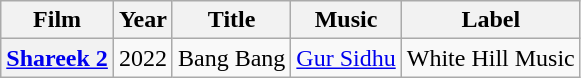<table class="wikitable plainrowheaders">
<tr>
<th>Film</th>
<th>Year</th>
<th>Title</th>
<th>Music</th>
<th>Label</th>
</tr>
<tr>
<th scope="row"><a href='#'>Shareek 2</a></th>
<td>2022</td>
<td>Bang Bang </td>
<td><a href='#'>Gur Sidhu</a></td>
<td>White Hill Music</td>
</tr>
</table>
